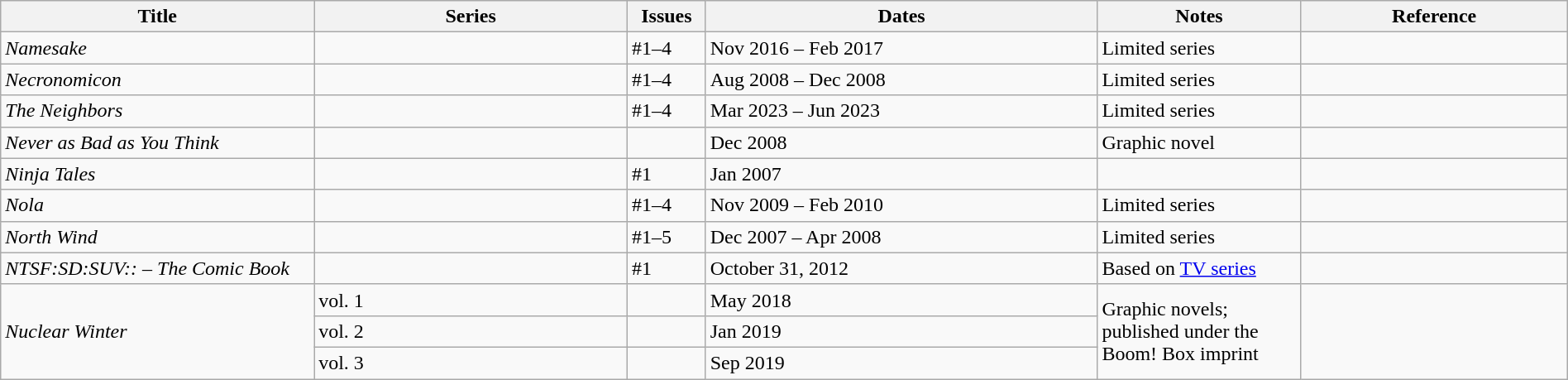<table class="wikitable sortable" style="width:100%;">
<tr>
<th width=20%>Title</th>
<th width=20%>Series</th>
<th width=5%>Issues</th>
<th width=25%>Dates</th>
<th width=13%>Notes</th>
<th>Reference</th>
</tr>
<tr>
<td><em>Namesake</em></td>
<td></td>
<td>#1–4</td>
<td>Nov 2016 – Feb 2017</td>
<td>Limited series</td>
<td></td>
</tr>
<tr>
<td><em>Necronomicon</em></td>
<td></td>
<td>#1–4</td>
<td>Aug 2008 – Dec 2008</td>
<td>Limited series</td>
<td></td>
</tr>
<tr>
<td><em>The Neighbors</em></td>
<td></td>
<td>#1–4</td>
<td>Mar 2023 – Jun 2023</td>
<td>Limited series</td>
<td></td>
</tr>
<tr>
<td><em>Never as Bad as You Think</em></td>
<td></td>
<td></td>
<td>Dec 2008</td>
<td>Graphic novel</td>
<td></td>
</tr>
<tr>
<td><em>Ninja Tales</em></td>
<td></td>
<td>#1</td>
<td>Jan 2007</td>
<td></td>
<td></td>
</tr>
<tr>
<td><em>Nola</em></td>
<td></td>
<td>#1–4</td>
<td>Nov 2009 – Feb 2010</td>
<td>Limited series</td>
<td></td>
</tr>
<tr>
<td><em>North Wind</em></td>
<td></td>
<td>#1–5</td>
<td>Dec 2007 – Apr 2008</td>
<td>Limited series</td>
<td></td>
</tr>
<tr>
<td><em>NTSF:SD:SUV:: – The Comic Book</em></td>
<td></td>
<td>#1</td>
<td>October 31, 2012</td>
<td>Based on <a href='#'>TV series</a></td>
<td></td>
</tr>
<tr>
<td rowspan="3"><em>Nuclear Winter</em></td>
<td>vol. 1</td>
<td></td>
<td>May 2018</td>
<td rowspan="3">Graphic novels; published under the Boom! Box imprint</td>
<td rowspan="3"></td>
</tr>
<tr>
<td>vol. 2</td>
<td></td>
<td>Jan 2019</td>
</tr>
<tr>
<td>vol. 3</td>
<td></td>
<td>Sep 2019</td>
</tr>
</table>
